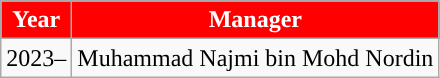<table class="wikitable">
<tr>
<th style="background:red; color:White; text-align:center; ">Year</th>
<th style="background:red; color:White; text-align:center; ">Manager</th>
</tr>
<tr>
<td>2023–</td>
<td>Muhammad Najmi bin Mohd Nordin</td>
</tr>
</table>
